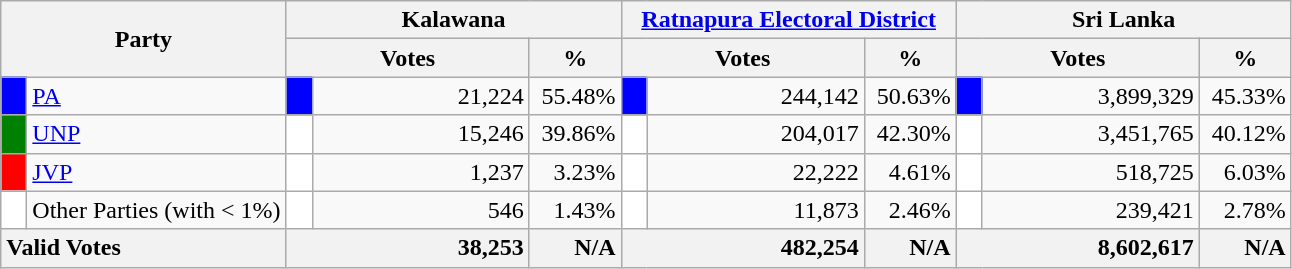<table class="wikitable">
<tr>
<th colspan="2" width="144px"rowspan="2">Party</th>
<th colspan="3" width="216px">Kalawana</th>
<th colspan="3" width="216px"><a href='#'>Ratnapura Electoral District</a></th>
<th colspan="3" width="216px">Sri Lanka</th>
</tr>
<tr>
<th colspan="2" width="144px">Votes</th>
<th>%</th>
<th colspan="2" width="144px">Votes</th>
<th>%</th>
<th colspan="2" width="144px">Votes</th>
<th>%</th>
</tr>
<tr>
<td style="background-color:blue;" width="10px"></td>
<td style="text-align:left;"><a href='#'>PA</a></td>
<td style="background-color:blue;" width="10px"></td>
<td style="text-align:right;">21,224</td>
<td style="text-align:right;">55.48%</td>
<td style="background-color:blue;" width="10px"></td>
<td style="text-align:right;">244,142</td>
<td style="text-align:right;">50.63%</td>
<td style="background-color:blue;" width="10px"></td>
<td style="text-align:right;">3,899,329</td>
<td style="text-align:right;">45.33%</td>
</tr>
<tr>
<td style="background-color:green;" width="10px"></td>
<td style="text-align:left;"><a href='#'>UNP</a></td>
<td style="background-color:white;" width="10px"></td>
<td style="text-align:right;">15,246</td>
<td style="text-align:right;">39.86%</td>
<td style="background-color:white;" width="10px"></td>
<td style="text-align:right;">204,017</td>
<td style="text-align:right;">42.30%</td>
<td style="background-color:white;" width="10px"></td>
<td style="text-align:right;">3,451,765</td>
<td style="text-align:right;">40.12%</td>
</tr>
<tr>
<td style="background-color:red;" width="10px"></td>
<td style="text-align:left;"><a href='#'>JVP</a></td>
<td style="background-color:white;" width="10px"></td>
<td style="text-align:right;">1,237</td>
<td style="text-align:right;">3.23%</td>
<td style="background-color:white;" width="10px"></td>
<td style="text-align:right;">22,222</td>
<td style="text-align:right;">4.61%</td>
<td style="background-color:white;" width="10px"></td>
<td style="text-align:right;">518,725</td>
<td style="text-align:right;">6.03%</td>
</tr>
<tr>
<td style="background-color:white;" width="10px"></td>
<td style="text-align:left;">Other Parties (with < 1%)</td>
<td style="background-color:white;" width="10px"></td>
<td style="text-align:right;">546</td>
<td style="text-align:right;">1.43%</td>
<td style="background-color:white;" width="10px"></td>
<td style="text-align:right;">11,873</td>
<td style="text-align:right;">2.46%</td>
<td style="background-color:white;" width="10px"></td>
<td style="text-align:right;">239,421</td>
<td style="text-align:right;">2.78%</td>
</tr>
<tr>
<th colspan="2" width="144px"style="text-align:left;">Valid Votes</th>
<th style="text-align:right;"colspan="2" width="144px">38,253</th>
<th style="text-align:right;">N/A</th>
<th style="text-align:right;"colspan="2" width="144px">482,254</th>
<th style="text-align:right;">N/A</th>
<th style="text-align:right;"colspan="2" width="144px">8,602,617</th>
<th style="text-align:right;">N/A</th>
</tr>
</table>
